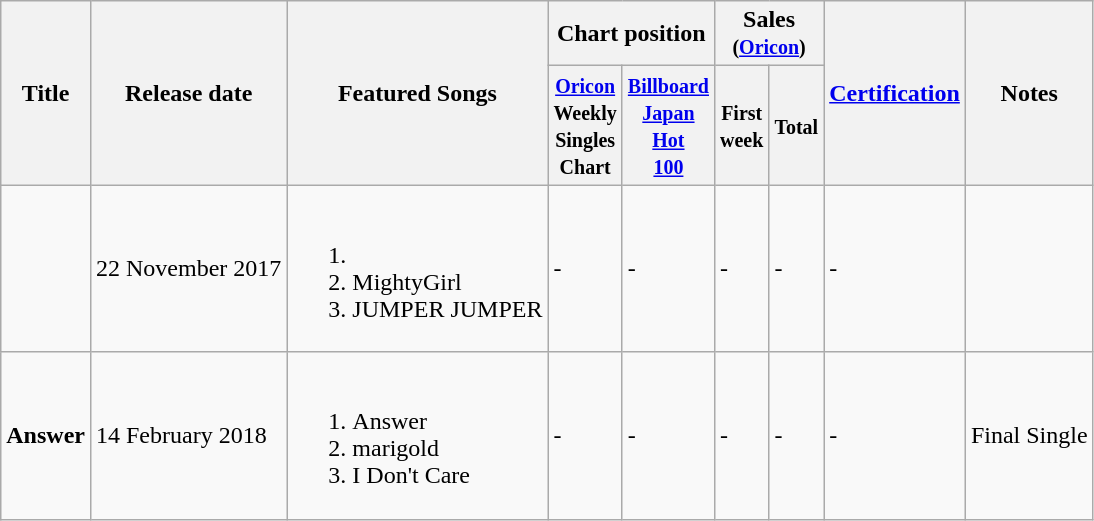<table class="wikitable">
<tr>
<th rowspan="2">Title</th>
<th rowspan="2">Release date</th>
<th rowspan="2">Featured Songs</th>
<th colspan="2">Chart position</th>
<th colspan="2">Sales<br><small>(<a href='#'>Oricon</a>)</small></th>
<th rowspan="2"><a href='#'>Certification</a></th>
<th rowspan="2">Notes</th>
</tr>
<tr>
<th><small><a href='#'>Oricon</a><br>Weekly<br>Singles<br>Chart</small></th>
<th><small><a href='#'>Billboard<br>Japan</a><br><a href='#'>Hot<br>100</a></small></th>
<th><small>First<br>week</small></th>
<th><small>Total</small></th>
</tr>
<tr>
<td><strong></strong></td>
<td>22 November 2017</td>
<td><br><ol><li></li><li>MightyGirl</li><li>JUMPER JUMPER</li></ol></td>
<td>-</td>
<td>-</td>
<td>-</td>
<td>-</td>
<td>-</td>
<td></td>
</tr>
<tr>
<td><strong>Answer</strong></td>
<td>14 February 2018</td>
<td><br><ol><li>Answer</li><li>marigold</li><li>I Don't Care</li></ol></td>
<td>-</td>
<td>-</td>
<td>-</td>
<td>-</td>
<td>-</td>
<td>Final Single</td>
</tr>
</table>
